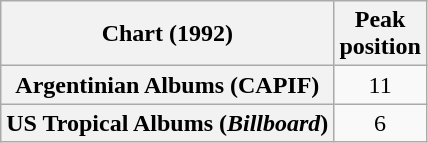<table class="wikitable plainrowheaders">
<tr>
<th>Chart (1992)</th>
<th>Peak<br>position</th>
</tr>
<tr>
<th scope="row">Argentinian Albums (CAPIF)</th>
<td align="center">11</td>
</tr>
<tr>
<th scope="row">US Tropical Albums (<em>Billboard</em>)</th>
<td align="center">6</td>
</tr>
</table>
